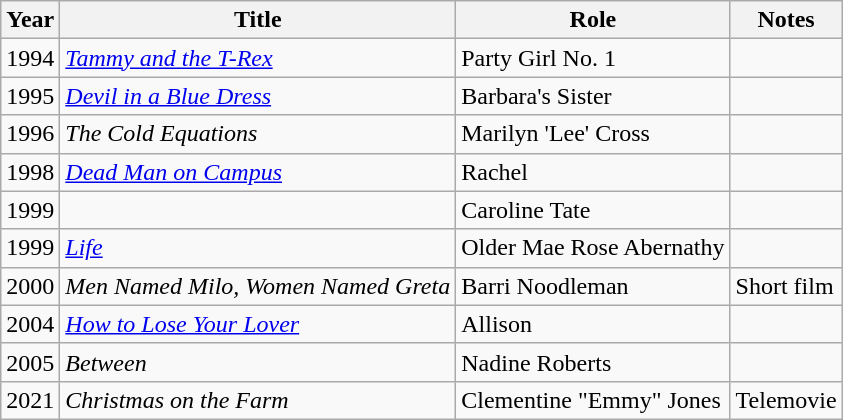<table class="wikitable sortable">
<tr>
<th>Year</th>
<th>Title</th>
<th>Role</th>
<th class="unsortable">Notes</th>
</tr>
<tr>
<td>1994</td>
<td><em><a href='#'>Tammy and the T-Rex</a></em></td>
<td>Party Girl No. 1</td>
<td></td>
</tr>
<tr>
<td>1995</td>
<td><em><a href='#'>Devil in a Blue Dress</a></em></td>
<td>Barbara's Sister</td>
<td></td>
</tr>
<tr>
<td>1996</td>
<td><em>The Cold Equations</em></td>
<td>Marilyn 'Lee' Cross</td>
<td></td>
</tr>
<tr>
<td>1998</td>
<td><em><a href='#'>Dead Man on Campus</a></em></td>
<td>Rachel</td>
<td></td>
</tr>
<tr>
<td>1999</td>
<td><em></em></td>
<td>Caroline Tate</td>
<td></td>
</tr>
<tr>
<td>1999</td>
<td><em><a href='#'>Life</a></em></td>
<td>Older Mae Rose Abernathy</td>
<td></td>
</tr>
<tr>
<td>2000</td>
<td><em>Men Named Milo, Women Named Greta</em></td>
<td>Barri Noodleman</td>
<td>Short film</td>
</tr>
<tr>
<td>2004</td>
<td><em><a href='#'>How to Lose Your Lover</a></em></td>
<td>Allison</td>
<td></td>
</tr>
<tr>
<td>2005</td>
<td><em>Between</em></td>
<td>Nadine Roberts</td>
<td></td>
</tr>
<tr>
<td>2021</td>
<td><em>Christmas on the Farm</em></td>
<td>Clementine "Emmy" Jones</td>
<td>Telemovie</td>
</tr>
</table>
